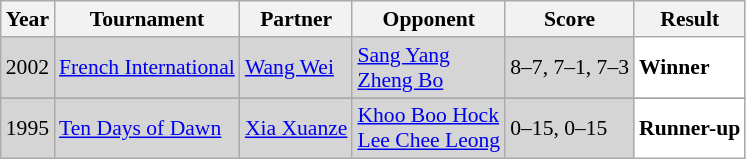<table class="sortable wikitable" style="font-size: 90%;">
<tr>
<th>Year</th>
<th>Tournament</th>
<th>Partner</th>
<th>Opponent</th>
<th>Score</th>
<th>Result</th>
</tr>
<tr style="background:#D5D5D5">
<td align="center">2002</td>
<td align="left"><a href='#'>French International</a></td>
<td align="left"> <a href='#'>Wang Wei</a></td>
<td align="left"> <a href='#'>Sang Yang</a> <br>  <a href='#'>Zheng Bo</a></td>
<td align="left">8–7, 7–1, 7–3</td>
<td style="text-align:left; background:white"> <strong>Winner</strong></td>
</tr>
<tr>
</tr>
<tr style="background:#D5D5D5">
<td align="center">1995</td>
<td align="left"><a href='#'>Ten Days of Dawn</a></td>
<td align="left"> <a href='#'>Xia Xuanze</a></td>
<td align="left"> <a href='#'>Khoo Boo Hock</a> <br>  <a href='#'>Lee Chee Leong</a></td>
<td align="left">0–15, 0–15</td>
<td style="text-align:left; background:white"> <strong>Runner-up</strong></td>
</tr>
</table>
